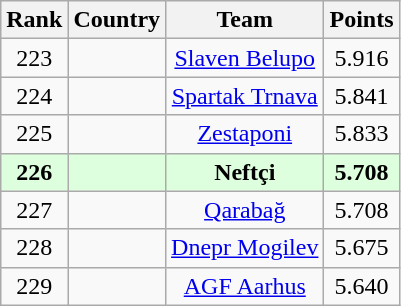<table class="wikitable" style="text-align: center;">
<tr>
<th>Rank</th>
<th>Country</th>
<th>Team</th>
<th>Points</th>
</tr>
<tr>
<td>223</td>
<td></td>
<td><a href='#'>Slaven Belupo</a></td>
<td>5.916</td>
</tr>
<tr>
<td>224</td>
<td></td>
<td><a href='#'>Spartak Trnava</a></td>
<td>5.841</td>
</tr>
<tr>
<td>225</td>
<td></td>
<td><a href='#'>Zestaponi</a></td>
<td>5.833</td>
</tr>
<tr bgcolor="#ddffdd">
<td><strong>226</strong></td>
<td></td>
<td><strong>Neftçi</strong></td>
<td><strong>5.708</strong></td>
</tr>
<tr>
<td>227</td>
<td></td>
<td><a href='#'>Qarabağ</a></td>
<td>5.708</td>
</tr>
<tr>
<td>228</td>
<td></td>
<td><a href='#'>Dnepr Mogilev</a></td>
<td>5.675</td>
</tr>
<tr>
<td>229</td>
<td></td>
<td><a href='#'>AGF Aarhus</a></td>
<td>5.640</td>
</tr>
</table>
